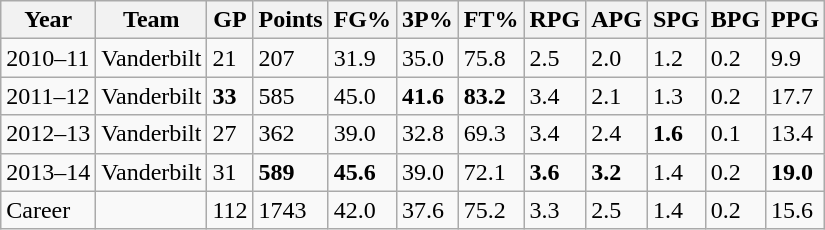<table class="wikitable">
<tr>
<th>Year</th>
<th>Team</th>
<th>GP</th>
<th>Points</th>
<th>FG%</th>
<th>3P%</th>
<th>FT%</th>
<th>RPG</th>
<th>APG</th>
<th>SPG</th>
<th>BPG</th>
<th>PPG</th>
</tr>
<tr>
<td>2010–11</td>
<td>Vanderbilt</td>
<td>21</td>
<td>207</td>
<td>31.9</td>
<td>35.0</td>
<td>75.8</td>
<td>2.5</td>
<td>2.0</td>
<td>1.2</td>
<td>0.2</td>
<td>9.9</td>
</tr>
<tr>
<td>2011–12</td>
<td>Vanderbilt</td>
<td><strong>33</strong></td>
<td>585</td>
<td>45.0</td>
<td><strong>41.6</strong></td>
<td><strong>83.2</strong></td>
<td>3.4</td>
<td>2.1</td>
<td>1.3</td>
<td>0.2</td>
<td>17.7</td>
</tr>
<tr>
<td>2012–13</td>
<td>Vanderbilt</td>
<td>27</td>
<td>362</td>
<td>39.0</td>
<td>32.8</td>
<td>69.3</td>
<td>3.4</td>
<td>2.4</td>
<td><strong>1.6</strong></td>
<td>0.1</td>
<td>13.4</td>
</tr>
<tr>
<td>2013–14</td>
<td>Vanderbilt</td>
<td>31</td>
<td><strong>589</strong></td>
<td><strong>45.6</strong></td>
<td>39.0</td>
<td>72.1</td>
<td><strong>3.6</strong></td>
<td><strong>3.2</strong></td>
<td>1.4</td>
<td>0.2</td>
<td><strong>19.0</strong></td>
</tr>
<tr>
<td>Career</td>
<td></td>
<td>112</td>
<td>1743</td>
<td>42.0</td>
<td>37.6</td>
<td>75.2</td>
<td>3.3</td>
<td>2.5</td>
<td>1.4</td>
<td>0.2</td>
<td>15.6</td>
</tr>
</table>
